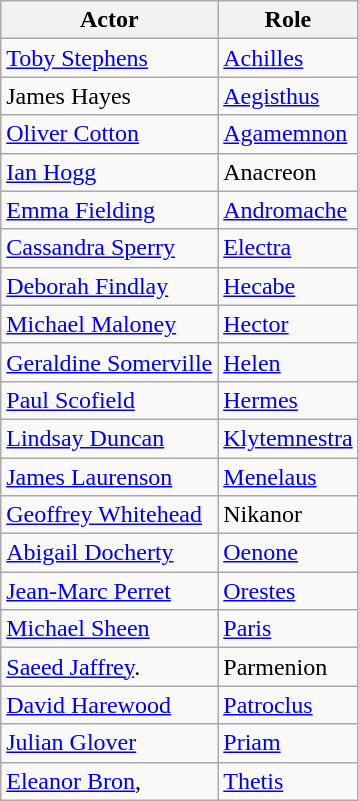<table class="wikitable">
<tr>
<th>Actor</th>
<th>Role</th>
</tr>
<tr>
<td><a href='#'>Toby Stephens</a></td>
<td><a href='#'>Achilles</a></td>
</tr>
<tr>
<td>James Hayes</td>
<td><a href='#'>Aegisthus</a></td>
</tr>
<tr>
<td><a href='#'>Oliver Cotton</a></td>
<td><a href='#'>Agamemnon</a></td>
</tr>
<tr>
<td><a href='#'>Ian Hogg</a></td>
<td>Anacreon</td>
</tr>
<tr>
<td><a href='#'>Emma Fielding</a></td>
<td><a href='#'>Andromache</a></td>
</tr>
<tr>
<td><a href='#'>Cassandra Sperry</a></td>
<td><a href='#'>Electra</a></td>
</tr>
<tr>
<td><a href='#'>Deborah Findlay</a></td>
<td><a href='#'>Hecabe</a></td>
</tr>
<tr>
<td><a href='#'>Michael Maloney</a></td>
<td><a href='#'>Hector</a></td>
</tr>
<tr>
<td><a href='#'>Geraldine Somerville</a></td>
<td><a href='#'>Helen</a></td>
</tr>
<tr>
<td><a href='#'>Paul Scofield</a></td>
<td><a href='#'>Hermes</a></td>
</tr>
<tr>
<td><a href='#'>Lindsay Duncan</a></td>
<td><a href='#'>Klytemnestra</a></td>
</tr>
<tr>
<td><a href='#'>James Laurenson</a></td>
<td><a href='#'>Menelaus</a></td>
</tr>
<tr>
<td><a href='#'>Geoffrey Whitehead</a></td>
<td>Nikanor</td>
</tr>
<tr>
<td><a href='#'>Abigail Docherty</a></td>
<td><a href='#'>Oenone</a></td>
</tr>
<tr>
<td><a href='#'>Jean-Marc Perret</a></td>
<td><a href='#'>Orestes</a></td>
</tr>
<tr>
<td><a href='#'>Michael Sheen</a></td>
<td><a href='#'>Paris</a></td>
</tr>
<tr>
<td><a href='#'>Saeed Jaffrey</a>.</td>
<td>Parmenion</td>
</tr>
<tr>
<td><a href='#'>David Harewood</a></td>
<td><a href='#'>Patroclus</a></td>
</tr>
<tr>
<td><a href='#'>Julian Glover</a></td>
<td><a href='#'>Priam</a></td>
</tr>
<tr>
<td><a href='#'>Eleanor Bron</a>,</td>
<td><a href='#'>Thetis</a></td>
</tr>
</table>
